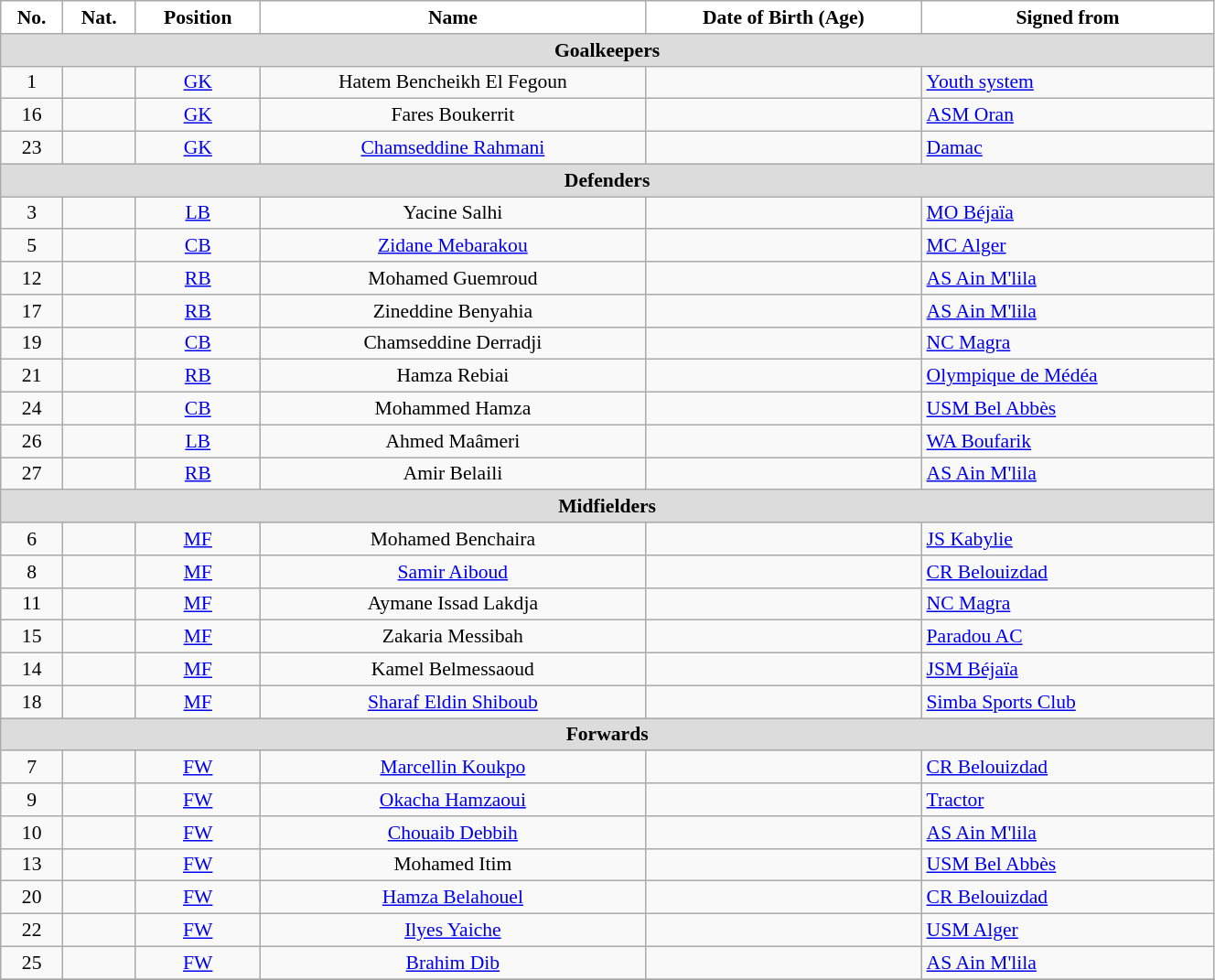<table class="wikitable" style="text-align:center; font-size:90%; width:70%">
<tr>
<th style="background:white; color:black; text-align:center;">No.</th>
<th style="background:white; color:black; text-align:center;">Nat.</th>
<th style="background:white; color:black; text-align:center;">Position</th>
<th style="background:white; color:black; text-align:center;">Name</th>
<th style="background:white; color:black; text-align:center;">Date of Birth (Age)</th>
<th style="background:white; color:black; text-align:center;">Signed from</th>
</tr>
<tr>
<th colspan=10 style="background:#DCDCDC; text-align:center;">Goalkeepers</th>
</tr>
<tr>
<td>1</td>
<td></td>
<td><a href='#'>GK</a></td>
<td>Hatem Bencheikh El Fegoun</td>
<td></td>
<td style="text-align:left"> <a href='#'>Youth system</a></td>
</tr>
<tr>
<td>16</td>
<td></td>
<td><a href='#'>GK</a></td>
<td>Fares Boukerrit</td>
<td></td>
<td style="text-align:left"> <a href='#'>ASM Oran</a></td>
</tr>
<tr>
<td>23</td>
<td></td>
<td><a href='#'>GK</a></td>
<td><a href='#'>Chamseddine Rahmani</a></td>
<td></td>
<td style="text-align:left"> <a href='#'>Damac</a></td>
</tr>
<tr>
<th colspan=10 style="background:#DCDCDC; text-align:center;">Defenders</th>
</tr>
<tr>
<td>3</td>
<td></td>
<td><a href='#'>LB</a></td>
<td>Yacine Salhi</td>
<td></td>
<td style="text-align:left"> <a href='#'>MO Béjaïa</a></td>
</tr>
<tr>
<td>5</td>
<td></td>
<td><a href='#'>CB</a></td>
<td><a href='#'>Zidane Mebarakou</a></td>
<td></td>
<td style="text-align:left"> <a href='#'>MC Alger</a></td>
</tr>
<tr>
<td>12</td>
<td></td>
<td><a href='#'>RB</a></td>
<td>Mohamed Guemroud</td>
<td></td>
<td style="text-align:left"> <a href='#'>AS Ain M'lila</a></td>
</tr>
<tr>
<td>17</td>
<td></td>
<td><a href='#'>RB</a></td>
<td>Zineddine Benyahia</td>
<td></td>
<td style="text-align:left"> <a href='#'>AS Ain M'lila</a></td>
</tr>
<tr>
<td>19</td>
<td></td>
<td><a href='#'>CB</a></td>
<td>Chamseddine Derradji</td>
<td></td>
<td style="text-align:left"> <a href='#'>NC Magra</a></td>
</tr>
<tr>
<td>21</td>
<td></td>
<td><a href='#'>RB</a></td>
<td>Hamza Rebiai</td>
<td></td>
<td style="text-align:left"> <a href='#'>Olympique de Médéa</a></td>
</tr>
<tr>
<td>24</td>
<td></td>
<td><a href='#'>CB</a></td>
<td>Mohammed Hamza</td>
<td></td>
<td style="text-align:left"> <a href='#'>USM Bel Abbès</a></td>
</tr>
<tr>
<td>26</td>
<td></td>
<td><a href='#'>LB</a></td>
<td>Ahmed Maâmeri</td>
<td></td>
<td style="text-align:left"> <a href='#'>WA Boufarik</a></td>
</tr>
<tr>
<td>27</td>
<td></td>
<td><a href='#'>RB</a></td>
<td>Amir Belaili</td>
<td></td>
<td style="text-align:left"> <a href='#'>AS Ain M'lila</a></td>
</tr>
<tr>
<th colspan=10 style="background:#DCDCDC; text-align:center;">Midfielders</th>
</tr>
<tr>
<td>6</td>
<td></td>
<td><a href='#'>MF</a></td>
<td>Mohamed Benchaira</td>
<td></td>
<td style="text-align:left"> <a href='#'>JS Kabylie</a></td>
</tr>
<tr>
<td>8</td>
<td></td>
<td><a href='#'>MF</a></td>
<td><a href='#'>Samir Aiboud</a></td>
<td></td>
<td style="text-align:left"> <a href='#'>CR Belouizdad</a></td>
</tr>
<tr>
<td>11</td>
<td></td>
<td><a href='#'>MF</a></td>
<td>Aymane Issad Lakdja</td>
<td></td>
<td style="text-align:left"> <a href='#'>NC Magra</a></td>
</tr>
<tr>
<td>15</td>
<td></td>
<td><a href='#'>MF</a></td>
<td>Zakaria Messibah</td>
<td></td>
<td style="text-align:left"> <a href='#'>Paradou AC</a></td>
</tr>
<tr>
<td>14</td>
<td></td>
<td><a href='#'>MF</a></td>
<td>Kamel Belmessaoud</td>
<td></td>
<td style="text-align:left"> <a href='#'>JSM Béjaïa</a></td>
</tr>
<tr>
<td>18</td>
<td></td>
<td><a href='#'>MF</a></td>
<td><a href='#'>Sharaf Eldin Shiboub</a></td>
<td></td>
<td style="text-align:left"> <a href='#'>Simba Sports Club</a></td>
</tr>
<tr>
<th colspan=10 style="background:#DCDCDC; text-align:center;">Forwards</th>
</tr>
<tr>
<td>7</td>
<td></td>
<td><a href='#'>FW</a></td>
<td><a href='#'>Marcellin Koukpo</a></td>
<td></td>
<td style="text-align:left"> <a href='#'>CR Belouizdad</a></td>
</tr>
<tr>
<td>9</td>
<td></td>
<td><a href='#'>FW</a></td>
<td><a href='#'>Okacha Hamzaoui</a></td>
<td></td>
<td style="text-align:left"> <a href='#'>Tractor</a></td>
</tr>
<tr>
<td>10</td>
<td></td>
<td><a href='#'>FW</a></td>
<td><a href='#'>Chouaib Debbih</a></td>
<td></td>
<td style="text-align:left"> <a href='#'>AS Ain M'lila</a></td>
</tr>
<tr>
<td>13</td>
<td></td>
<td><a href='#'>FW</a></td>
<td>Mohamed Itim</td>
<td></td>
<td style="text-align:left"> <a href='#'>USM Bel Abbès</a></td>
</tr>
<tr>
<td>20</td>
<td></td>
<td><a href='#'>FW</a></td>
<td><a href='#'>Hamza Belahouel</a></td>
<td></td>
<td style="text-align:left"> <a href='#'>CR Belouizdad</a></td>
</tr>
<tr>
<td>22</td>
<td></td>
<td><a href='#'>FW</a></td>
<td><a href='#'>Ilyes Yaiche</a></td>
<td></td>
<td style="text-align:left"> <a href='#'>USM Alger</a></td>
</tr>
<tr>
<td>25</td>
<td></td>
<td><a href='#'>FW</a></td>
<td><a href='#'>Brahim Dib</a></td>
<td></td>
<td style="text-align:left"> <a href='#'>AS Ain M'lila</a></td>
</tr>
<tr>
</tr>
</table>
